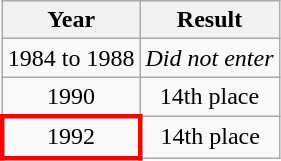<table class="wikitable" style="text-align: center; font-size:100%">
<tr>
<th>Year</th>
<th>Result</th>
</tr>
<tr>
<td> 1984 to  1988</td>
<td><em>Did not enter</em></td>
</tr>
<tr>
<td> 1990</td>
<td>14th place</td>
</tr>
<tr>
<td style="border: 3px solid red"> 1992</td>
<td>14th place</td>
</tr>
</table>
